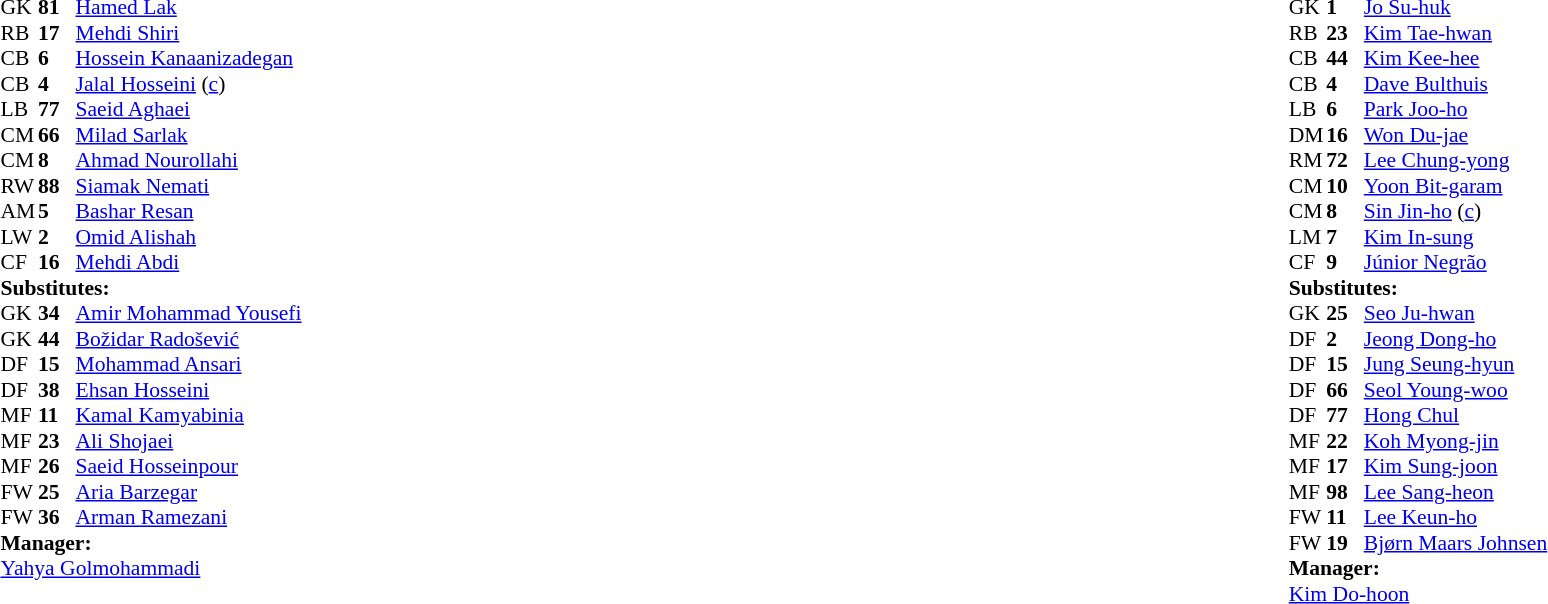<table width="100%">
<tr>
<td valign="top" width="40%"><br><table style="font-size:90%" cellspacing="0" cellpadding="0">
<tr>
<th width=25></th>
<th width=25></th>
</tr>
<tr>
<td>GK</td>
<td><strong>81</strong></td>
<td> <a href='#'>Hamed Lak</a></td>
</tr>
<tr>
<td>RB</td>
<td><strong>17</strong></td>
<td> <a href='#'>Mehdi Shiri</a></td>
<td></td>
<td></td>
</tr>
<tr>
<td>CB</td>
<td><strong>6</strong></td>
<td> <a href='#'>Hossein Kanaanizadegan</a></td>
</tr>
<tr>
<td>CB</td>
<td><strong>4</strong></td>
<td> <a href='#'>Jalal Hosseini</a> (<a href='#'>c</a>)</td>
</tr>
<tr>
<td>LB</td>
<td><strong>77</strong></td>
<td> <a href='#'>Saeid Aghaei</a></td>
</tr>
<tr>
<td>CM</td>
<td><strong>66</strong></td>
<td> <a href='#'>Milad Sarlak</a></td>
</tr>
<tr>
<td>CM</td>
<td><strong>8</strong></td>
<td> <a href='#'>Ahmad Nourollahi</a></td>
</tr>
<tr>
<td>RW</td>
<td><strong>88</strong></td>
<td> <a href='#'>Siamak Nemati</a></td>
</tr>
<tr>
<td>AM</td>
<td><strong>5</strong></td>
<td> <a href='#'>Bashar Resan</a></td>
</tr>
<tr>
<td>LW</td>
<td><strong>2</strong></td>
<td> <a href='#'>Omid Alishah</a></td>
<td></td>
<td></td>
</tr>
<tr>
<td>CF</td>
<td><strong>16</strong></td>
<td> <a href='#'>Mehdi Abdi</a></td>
</tr>
<tr>
<td colspan=3><strong>Substitutes:</strong></td>
</tr>
<tr>
<td>GK</td>
<td><strong>34</strong></td>
<td> <a href='#'>Amir Mohammad Yousefi</a></td>
</tr>
<tr>
<td>GK</td>
<td><strong>44</strong></td>
<td> <a href='#'>Božidar Radošević</a></td>
</tr>
<tr>
<td>DF</td>
<td><strong>15</strong></td>
<td> <a href='#'>Mohammad Ansari</a></td>
</tr>
<tr>
<td>DF</td>
<td><strong>38</strong></td>
<td> <a href='#'>Ehsan Hosseini</a></td>
</tr>
<tr>
<td>MF</td>
<td><strong>11</strong></td>
<td> <a href='#'>Kamal Kamyabinia</a></td>
</tr>
<tr>
<td>MF</td>
<td><strong>23</strong></td>
<td> <a href='#'>Ali Shojaei</a></td>
<td></td>
<td></td>
</tr>
<tr>
<td>MF</td>
<td><strong>26</strong></td>
<td> <a href='#'>Saeid Hosseinpour</a></td>
</tr>
<tr>
<td>FW</td>
<td><strong>25</strong></td>
<td> <a href='#'>Aria Barzegar</a></td>
</tr>
<tr>
<td>FW</td>
<td><strong>36</strong></td>
<td> <a href='#'>Arman Ramezani</a></td>
<td></td>
<td></td>
</tr>
<tr>
<td colspan=3><strong>Manager:</strong></td>
</tr>
<tr>
<td colspan=3> <a href='#'>Yahya Golmohammadi</a></td>
</tr>
</table>
</td>
<td valign="top"></td>
<td valign="top" width="50%"><br><table style="font-size:90%; margin:auto" cellspacing="0" cellpadding="0">
<tr>
<th width=25></th>
<th width=25></th>
</tr>
<tr>
<td>GK</td>
<td><strong>1</strong></td>
<td> <a href='#'>Jo Su-huk</a></td>
</tr>
<tr>
<td>RB</td>
<td><strong>23</strong></td>
<td> <a href='#'>Kim Tae-hwan</a></td>
</tr>
<tr>
<td>CB</td>
<td><strong>44</strong></td>
<td> <a href='#'>Kim Kee-hee</a></td>
</tr>
<tr>
<td>CB</td>
<td><strong>4</strong></td>
<td> <a href='#'>Dave Bulthuis</a></td>
<td></td>
</tr>
<tr>
<td>LB</td>
<td><strong>6</strong></td>
<td> <a href='#'>Park Joo-ho</a></td>
<td></td>
<td></td>
</tr>
<tr>
<td>DM</td>
<td><strong>16</strong></td>
<td> <a href='#'>Won Du-jae</a></td>
</tr>
<tr>
<td>RM</td>
<td><strong>72</strong></td>
<td> <a href='#'>Lee Chung-yong</a></td>
<td></td>
<td></td>
</tr>
<tr>
<td>CM</td>
<td><strong>10</strong></td>
<td> <a href='#'>Yoon Bit-garam</a></td>
</tr>
<tr>
<td>CM</td>
<td><strong>8</strong></td>
<td> <a href='#'>Sin Jin-ho</a> (<a href='#'>c</a>)</td>
<td></td>
<td></td>
</tr>
<tr>
<td>LM</td>
<td><strong>7</strong></td>
<td> <a href='#'>Kim In-sung</a></td>
<td></td>
<td></td>
</tr>
<tr>
<td>CF</td>
<td><strong>9</strong></td>
<td> <a href='#'>Júnior Negrão</a></td>
<td></td>
<td></td>
</tr>
<tr>
<td colspan=3><strong>Substitutes:</strong></td>
</tr>
<tr>
<td>GK</td>
<td><strong>25</strong></td>
<td> <a href='#'>Seo Ju-hwan</a></td>
</tr>
<tr>
<td>DF</td>
<td><strong>2</strong></td>
<td> <a href='#'>Jeong Dong-ho</a></td>
</tr>
<tr>
<td>DF</td>
<td><strong>15</strong></td>
<td> <a href='#'>Jung Seung-hyun</a></td>
<td></td>
<td></td>
</tr>
<tr>
<td>DF</td>
<td><strong>66</strong></td>
<td> <a href='#'>Seol Young-woo</a></td>
<td></td>
<td></td>
</tr>
<tr>
<td>DF</td>
<td><strong>77</strong></td>
<td> <a href='#'>Hong Chul</a></td>
<td></td>
<td></td>
</tr>
<tr>
<td>MF</td>
<td><strong>22</strong></td>
<td> <a href='#'>Koh Myong-jin</a></td>
</tr>
<tr>
<td>MF</td>
<td><strong>17</strong></td>
<td> <a href='#'>Kim Sung-joon</a></td>
</tr>
<tr>
<td>MF</td>
<td><strong>98</strong></td>
<td> <a href='#'>Lee Sang-heon</a></td>
</tr>
<tr>
<td>FW</td>
<td><strong>11</strong></td>
<td> <a href='#'>Lee Keun-ho</a></td>
<td></td>
<td></td>
</tr>
<tr>
<td>FW</td>
<td><strong>19</strong></td>
<td> <a href='#'>Bjørn Maars Johnsen</a></td>
<td></td>
<td></td>
</tr>
<tr>
<td colspan=3><strong>Manager:</strong></td>
</tr>
<tr>
<td colspan=3> <a href='#'>Kim Do-hoon</a></td>
</tr>
</table>
</td>
</tr>
</table>
